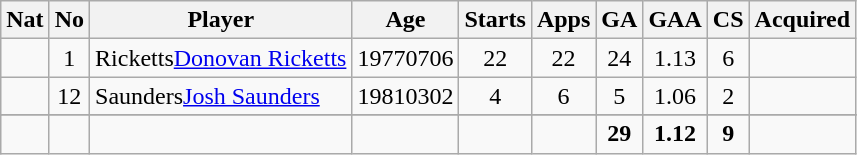<table | class="wikitable sortable">
<tr>
<th>Nat</th>
<th>No</th>
<th>Player</th>
<th>Age</th>
<th>Starts</th>
<th>Apps</th>
<th>GA</th>
<th>GAA</th>
<th>CS</th>
<th>Acquired</th>
</tr>
<tr align=center>
<td></td>
<td>1</td>
<td align=left><span>Ricketts</span><a href='#'>Donovan Ricketts</a></td>
<td align=left><span>19770706</span></td>
<td>22</td>
<td>22</td>
<td>24</td>
<td>1.13</td>
<td>6</td>
<td align=left></td>
</tr>
<tr align=center>
<td></td>
<td>12</td>
<td align=left><span>Saunders</span><a href='#'>Josh Saunders</a></td>
<td align=left><span>19810302</span></td>
<td>4</td>
<td>6</td>
<td>5</td>
<td>1.06</td>
<td>2</td>
<td align=left></td>
</tr>
<tr align=center>
</tr>
<tr align=center class="sortbottom">
<td></td>
<td></td>
<td></td>
<td></td>
<td></td>
<td></td>
<td><strong>29</strong></td>
<td><strong>1.12</strong></td>
<td><strong>9</strong></td>
<td></td>
</tr>
</table>
